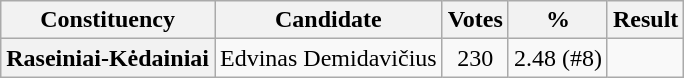<table class=wikitable style="text-align: center;">
<tr>
<th>Constituency</th>
<th>Candidate</th>
<th>Votes</th>
<th>%</th>
<th>Result</th>
</tr>
<tr>
<th align=center><strong>Raseiniai-Kėdainiai</strong></th>
<td align=center>Edvinas Demidavičius</td>
<td>230</td>
<td>2.48 (#8)</td>
<td></td>
</tr>
</table>
